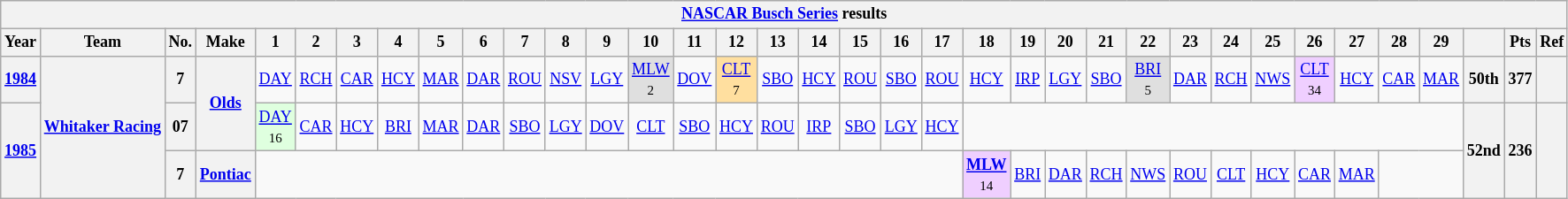<table class="wikitable" style="text-align:center; font-size:75%">
<tr>
<th colspan=42><a href='#'>NASCAR Busch Series</a> results</th>
</tr>
<tr>
<th>Year</th>
<th>Team</th>
<th>No.</th>
<th>Make</th>
<th>1</th>
<th>2</th>
<th>3</th>
<th>4</th>
<th>5</th>
<th>6</th>
<th>7</th>
<th>8</th>
<th>9</th>
<th>10</th>
<th>11</th>
<th>12</th>
<th>13</th>
<th>14</th>
<th>15</th>
<th>16</th>
<th>17</th>
<th>18</th>
<th>19</th>
<th>20</th>
<th>21</th>
<th>22</th>
<th>23</th>
<th>24</th>
<th>25</th>
<th>26</th>
<th>27</th>
<th>28</th>
<th>29</th>
<th></th>
<th>Pts</th>
<th>Ref</th>
</tr>
<tr>
<th><a href='#'>1984</a></th>
<th rowspan=3><a href='#'>Whitaker Racing</a></th>
<th>7</th>
<th rowspan=2><a href='#'>Olds</a></th>
<td><a href='#'>DAY</a></td>
<td><a href='#'>RCH</a></td>
<td><a href='#'>CAR</a></td>
<td><a href='#'>HCY</a></td>
<td><a href='#'>MAR</a></td>
<td><a href='#'>DAR</a></td>
<td><a href='#'>ROU</a></td>
<td><a href='#'>NSV</a></td>
<td><a href='#'>LGY</a></td>
<td style="background:#DFDFDF;"><a href='#'>MLW</a><br><small>2</small></td>
<td><a href='#'>DOV</a></td>
<td style="background:#FFDF9F;"><a href='#'>CLT</a><br><small>7</small></td>
<td><a href='#'>SBO</a></td>
<td><a href='#'>HCY</a></td>
<td><a href='#'>ROU</a></td>
<td><a href='#'>SBO</a></td>
<td><a href='#'>ROU</a></td>
<td><a href='#'>HCY</a></td>
<td><a href='#'>IRP</a></td>
<td><a href='#'>LGY</a></td>
<td><a href='#'>SBO</a></td>
<td style="background:#DFDFDF;"><a href='#'>BRI</a><br><small>5</small></td>
<td><a href='#'>DAR</a></td>
<td><a href='#'>RCH</a></td>
<td><a href='#'>NWS</a></td>
<td style="background:#EFCFFF;"><a href='#'>CLT</a><br><small>34</small></td>
<td><a href='#'>HCY</a></td>
<td><a href='#'>CAR</a></td>
<td><a href='#'>MAR</a></td>
<th>50th</th>
<th>377</th>
<th></th>
</tr>
<tr>
<th rowspan=2><a href='#'>1985</a></th>
<th>07</th>
<td style="background:#DFFFDF;"><a href='#'>DAY</a><br><small>16</small></td>
<td><a href='#'>CAR</a></td>
<td><a href='#'>HCY</a></td>
<td><a href='#'>BRI</a></td>
<td><a href='#'>MAR</a></td>
<td><a href='#'>DAR</a></td>
<td><a href='#'>SBO</a></td>
<td><a href='#'>LGY</a></td>
<td><a href='#'>DOV</a></td>
<td><a href='#'>CLT</a></td>
<td><a href='#'>SBO</a></td>
<td><a href='#'>HCY</a></td>
<td><a href='#'>ROU</a></td>
<td><a href='#'>IRP</a></td>
<td><a href='#'>SBO</a></td>
<td><a href='#'>LGY</a></td>
<td><a href='#'>HCY</a></td>
<td colspan=12></td>
<th rowspan=2>52nd</th>
<th rowspan=2>236</th>
<th rowspan=2></th>
</tr>
<tr>
<th>7</th>
<th><a href='#'>Pontiac</a></th>
<td colspan=17></td>
<td style="background:#EFCFFF;"><strong><a href='#'>MLW</a></strong><br><small>14</small></td>
<td><a href='#'>BRI</a></td>
<td><a href='#'>DAR</a></td>
<td><a href='#'>RCH</a></td>
<td><a href='#'>NWS</a></td>
<td><a href='#'>ROU</a></td>
<td><a href='#'>CLT</a></td>
<td><a href='#'>HCY</a></td>
<td><a href='#'>CAR</a></td>
<td><a href='#'>MAR</a></td>
<td colspan=2></td>
</tr>
</table>
